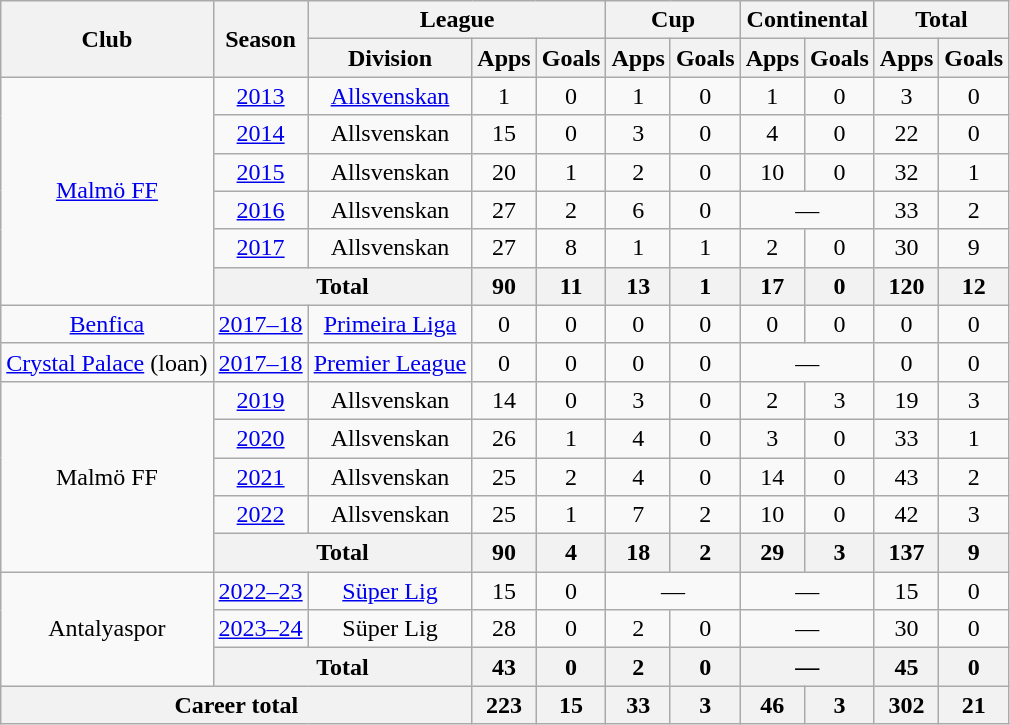<table class="wikitable" style="text-align:center;">
<tr>
<th rowspan="2">Club</th>
<th rowspan="2">Season</th>
<th colspan="3">League</th>
<th colspan="2">Cup</th>
<th colspan="2">Continental</th>
<th colspan="2">Total</th>
</tr>
<tr>
<th>Division</th>
<th>Apps</th>
<th>Goals</th>
<th>Apps</th>
<th>Goals</th>
<th>Apps</th>
<th>Goals</th>
<th>Apps</th>
<th>Goals</th>
</tr>
<tr>
<td rowspan="6"><a href='#'>Malmö FF</a></td>
<td><a href='#'>2013</a></td>
<td><a href='#'>Allsvenskan</a></td>
<td>1</td>
<td>0</td>
<td>1</td>
<td>0</td>
<td>1</td>
<td>0</td>
<td>3</td>
<td>0</td>
</tr>
<tr>
<td><a href='#'>2014</a></td>
<td>Allsvenskan</td>
<td>15</td>
<td>0</td>
<td>3</td>
<td>0</td>
<td>4</td>
<td>0</td>
<td>22</td>
<td>0</td>
</tr>
<tr>
<td><a href='#'>2015</a></td>
<td>Allsvenskan</td>
<td>20</td>
<td>1</td>
<td>2</td>
<td>0</td>
<td>10</td>
<td>0</td>
<td>32</td>
<td>1</td>
</tr>
<tr>
<td><a href='#'>2016</a></td>
<td>Allsvenskan</td>
<td>27</td>
<td>2</td>
<td>6</td>
<td>0</td>
<td colspan="2">—</td>
<td>33</td>
<td>2</td>
</tr>
<tr>
<td><a href='#'>2017</a></td>
<td>Allsvenskan</td>
<td>27</td>
<td>8</td>
<td>1</td>
<td>1</td>
<td>2</td>
<td>0</td>
<td>30</td>
<td>9</td>
</tr>
<tr>
<th colspan=2>Total</th>
<th>90</th>
<th>11</th>
<th>13</th>
<th>1</th>
<th>17</th>
<th>0</th>
<th>120</th>
<th>12</th>
</tr>
<tr>
<td><a href='#'>Benfica</a></td>
<td><a href='#'>2017–18</a></td>
<td><a href='#'>Primeira Liga</a></td>
<td>0</td>
<td>0</td>
<td>0</td>
<td>0</td>
<td>0</td>
<td>0</td>
<td>0</td>
<td>0</td>
</tr>
<tr>
<td><a href='#'>Crystal Palace</a> (loan)</td>
<td><a href='#'>2017–18</a></td>
<td><a href='#'>Premier League</a></td>
<td>0</td>
<td>0</td>
<td>0</td>
<td>0</td>
<td colspan="2">—</td>
<td>0</td>
<td>0</td>
</tr>
<tr>
<td rowspan="5">Malmö FF</td>
<td><a href='#'>2019</a></td>
<td>Allsvenskan</td>
<td>14</td>
<td>0</td>
<td>3</td>
<td>0</td>
<td>2</td>
<td>3</td>
<td>19</td>
<td>3</td>
</tr>
<tr>
<td><a href='#'>2020</a></td>
<td>Allsvenskan</td>
<td>26</td>
<td>1</td>
<td>4</td>
<td>0</td>
<td>3</td>
<td>0</td>
<td>33</td>
<td>1</td>
</tr>
<tr>
<td><a href='#'>2021</a></td>
<td>Allsvenskan</td>
<td>25</td>
<td>2</td>
<td>4</td>
<td>0</td>
<td>14</td>
<td>0</td>
<td>43</td>
<td>2</td>
</tr>
<tr>
<td><a href='#'>2022</a></td>
<td>Allsvenskan</td>
<td>25</td>
<td>1</td>
<td>7</td>
<td>2</td>
<td>10</td>
<td>0</td>
<td>42</td>
<td>3</td>
</tr>
<tr>
<th colspan=2>Total</th>
<th>90</th>
<th>4</th>
<th>18</th>
<th>2</th>
<th>29</th>
<th>3</th>
<th>137</th>
<th>9</th>
</tr>
<tr>
<td rowspan="3">Antalyaspor</td>
<td><a href='#'>2022–23</a></td>
<td><a href='#'>Süper Lig</a></td>
<td>15</td>
<td>0</td>
<td colspan="2">—</td>
<td colspan="2">—</td>
<td>15</td>
<td>0</td>
</tr>
<tr>
<td><a href='#'>2023–24</a></td>
<td>Süper Lig</td>
<td>28</td>
<td>0</td>
<td>2</td>
<td>0</td>
<td colspan="2">—</td>
<td>30</td>
<td>0</td>
</tr>
<tr>
<th colspan=2>Total</th>
<th>43</th>
<th>0</th>
<th>2</th>
<th>0</th>
<th colspan="2">—</th>
<th>45</th>
<th>0</th>
</tr>
<tr>
<th colspan="3">Career total</th>
<th>223</th>
<th>15</th>
<th>33</th>
<th>3</th>
<th>46</th>
<th>3</th>
<th>302</th>
<th>21</th>
</tr>
</table>
